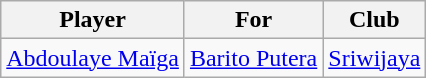<table class="wikitable" style="text-align:left">
<tr>
<th>Player</th>
<th>For</th>
<th>Club</th>
</tr>
<tr>
<td> <a href='#'>Abdoulaye Maïga</a></td>
<td><a href='#'>Barito Putera</a></td>
<td><a href='#'>Sriwijaya</a></td>
</tr>
</table>
